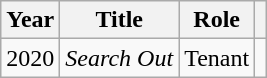<table class="wikitable">
<tr>
<th scope="col">Year</th>
<th scope="col">Title</th>
<th scope="col">Role</th>
<th scope="col"></th>
</tr>
<tr>
<td>2020</td>
<td><em>Search Out</em></td>
<td>Tenant</td>
<td></td>
</tr>
</table>
